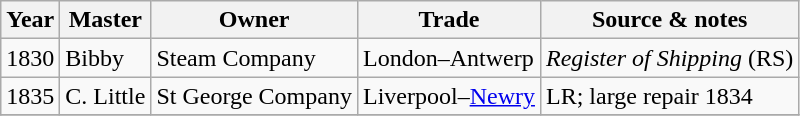<table class="sortable wikitable">
<tr>
<th>Year</th>
<th>Master</th>
<th>Owner</th>
<th>Trade</th>
<th>Source & notes</th>
</tr>
<tr>
<td>1830</td>
<td>Bibby</td>
<td>Steam Company</td>
<td>London–Antwerp</td>
<td><em>Register of Shipping</em> (RS)</td>
</tr>
<tr>
<td>1835</td>
<td>C. Little</td>
<td>St George Company</td>
<td>Liverpool–<a href='#'>Newry</a></td>
<td>LR; large repair 1834</td>
</tr>
<tr>
</tr>
</table>
